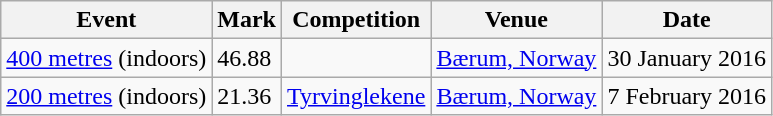<table class=wikitable>
<tr>
<th>Event</th>
<th>Mark</th>
<th>Competition</th>
<th>Venue</th>
<th>Date</th>
</tr>
<tr>
<td><a href='#'>400 metres</a> (indoors)</td>
<td>46.88 </td>
<td></td>
<td><a href='#'>Bærum, Norway</a></td>
<td>30 January 2016</td>
</tr>
<tr>
<td><a href='#'>200 metres</a> (indoors)</td>
<td>21.36</td>
<td><a href='#'>Tyrvinglekene</a></td>
<td><a href='#'>Bærum, Norway</a></td>
<td>7 February 2016</td>
</tr>
</table>
